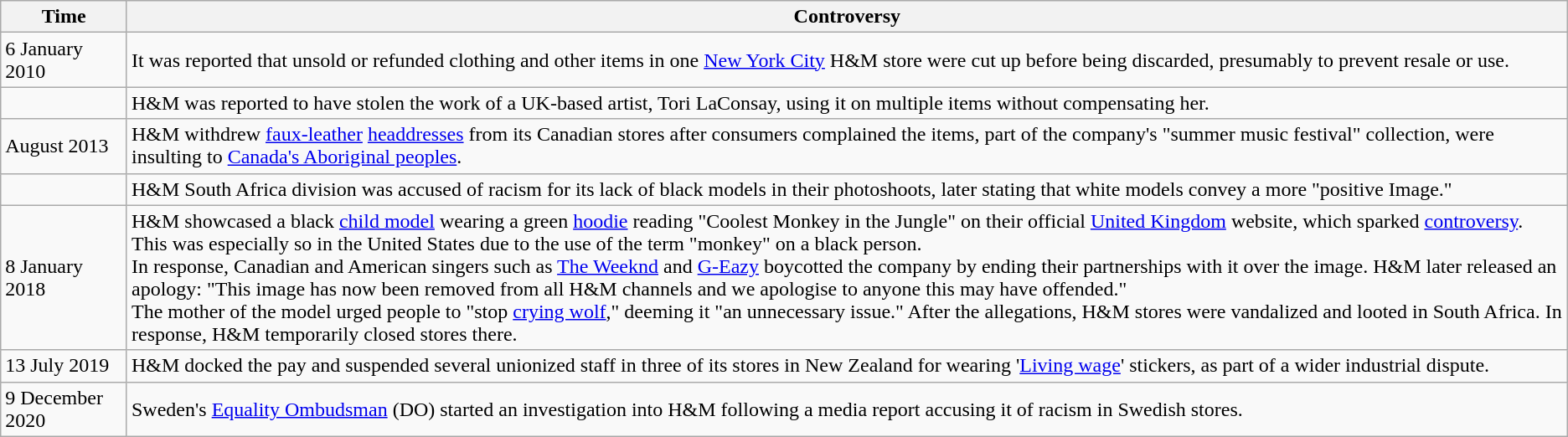<table class="wikitable">
<tr>
<th>Time</th>
<th>Controversy</th>
</tr>
<tr>
<td>6 January 2010</td>
<td>It was reported that unsold or refunded clothing and other items in one <a href='#'>New York City</a> H&M store were cut up before being discarded, presumably to prevent resale or use.</td>
</tr>
<tr>
<td></td>
<td>H&M was reported to have stolen the work of a UK-based artist, Tori LaConsay, using it on multiple items without compensating her.</td>
</tr>
<tr>
<td>August 2013</td>
<td>H&M withdrew <a href='#'>faux-leather</a> <a href='#'>headdresses</a> from its Canadian stores after consumers complained the items, part of the company's "summer music festival" collection, were insulting to <a href='#'>Canada's Aboriginal peoples</a>.</td>
</tr>
<tr>
<td></td>
<td>H&M South Africa division was accused of racism for its lack of black models in their photoshoots, later stating that white models convey a more "positive Image."</td>
</tr>
<tr>
<td>8 January 2018</td>
<td>H&M showcased a black <a href='#'>child model</a> wearing a green <a href='#'>hoodie</a> reading "Coolest Monkey in the Jungle" on their official <a href='#'>United Kingdom</a> website, which sparked <a href='#'>controversy</a>. This was especially so in the United States due to the use of the term "monkey" on a black person.<br>In response, Canadian and American singers such as <a href='#'>The Weeknd</a> and <a href='#'>G-Eazy</a> boycotted the company by ending their partnerships with it over the image. H&M later released an apology: "This image has now been removed from all H&M channels and we apologise to anyone this may have offended."<br>The mother of the model urged people to "stop <a href='#'>crying wolf</a>," deeming it "an unnecessary issue." After the allegations, H&M stores were vandalized and looted in South Africa. In response, H&M temporarily closed stores there.</td>
</tr>
<tr>
<td>13 July 2019</td>
<td>H&M docked the pay and suspended several unionized staff in three of its stores in New Zealand for wearing '<a href='#'>Living wage</a>' stickers, as part of a wider industrial dispute.</td>
</tr>
<tr>
<td>9 December 2020</td>
<td>Sweden's <a href='#'>Equality Ombudsman</a> (DO) started an investigation into H&M following a media report accusing it of racism in Swedish stores.</td>
</tr>
</table>
